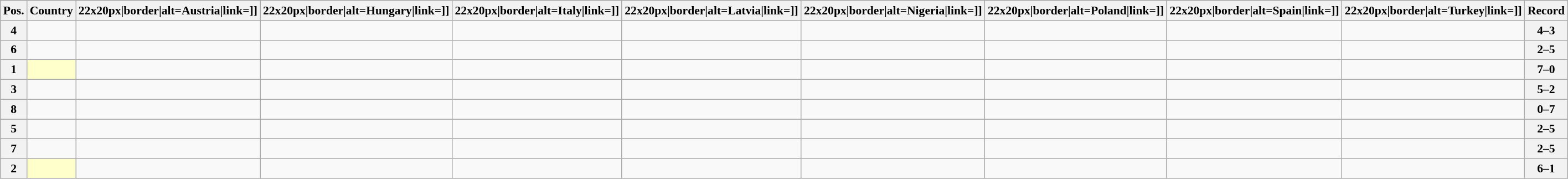<table class="wikitable sortable nowrap" style="text-align:center; font-size:0.9em;">
<tr>
<th>Pos.</th>
<th>Country</th>
<th [[Image:>22x20px|border|alt=Austria|link=]]</th>
<th [[Image:>22x20px|border|alt=Hungary|link=]]</th>
<th [[Image:>22x20px|border|alt=Italy|link=]]</th>
<th [[Image:>22x20px|border|alt=Latvia|link=]]</th>
<th [[Image:>22x20px|border|alt=Nigeria|link=]]</th>
<th [[Image:>22x20px|border|alt=Poland|link=]]</th>
<th [[Image:>22x20px|border|alt=Spain|link=]]</th>
<th [[Image:>22x20px|border|alt=Turkey|link=]]</th>
<th>Record</th>
</tr>
<tr>
<th>4</th>
<td style="text-align:left;"></td>
<td></td>
<td></td>
<td></td>
<td></td>
<td></td>
<td></td>
<td></td>
<td></td>
<th>4–3</th>
</tr>
<tr>
<th>6</th>
<td style="text-align:left;"></td>
<td></td>
<td></td>
<td></td>
<td></td>
<td></td>
<td></td>
<td></td>
<td></td>
<th>2–5</th>
</tr>
<tr>
<th>1</th>
<td style="text-align:left; background:#ffffcc;"></td>
<td></td>
<td></td>
<td></td>
<td></td>
<td></td>
<td></td>
<td></td>
<td></td>
<th>7–0</th>
</tr>
<tr>
<th>3</th>
<td style="text-align:left;"></td>
<td></td>
<td></td>
<td></td>
<td></td>
<td></td>
<td></td>
<td></td>
<td></td>
<th>5–2</th>
</tr>
<tr>
<th>8</th>
<td style="text-align:left;"></td>
<td></td>
<td></td>
<td></td>
<td></td>
<td></td>
<td></td>
<td></td>
<td></td>
<th>0–7</th>
</tr>
<tr>
<th>5</th>
<td style="text-align:left;"></td>
<td></td>
<td></td>
<td></td>
<td></td>
<td></td>
<td></td>
<td></td>
<td></td>
<th>2–5</th>
</tr>
<tr>
<th>7</th>
<td style="text-align:left;"></td>
<td></td>
<td></td>
<td></td>
<td></td>
<td></td>
<td></td>
<td></td>
<td></td>
<th>2–5</th>
</tr>
<tr>
<th>2</th>
<td style="text-align:left; background:#ffffcc;"></td>
<td></td>
<td></td>
<td></td>
<td></td>
<td></td>
<td></td>
<td></td>
<td></td>
<th>6–1</th>
</tr>
</table>
